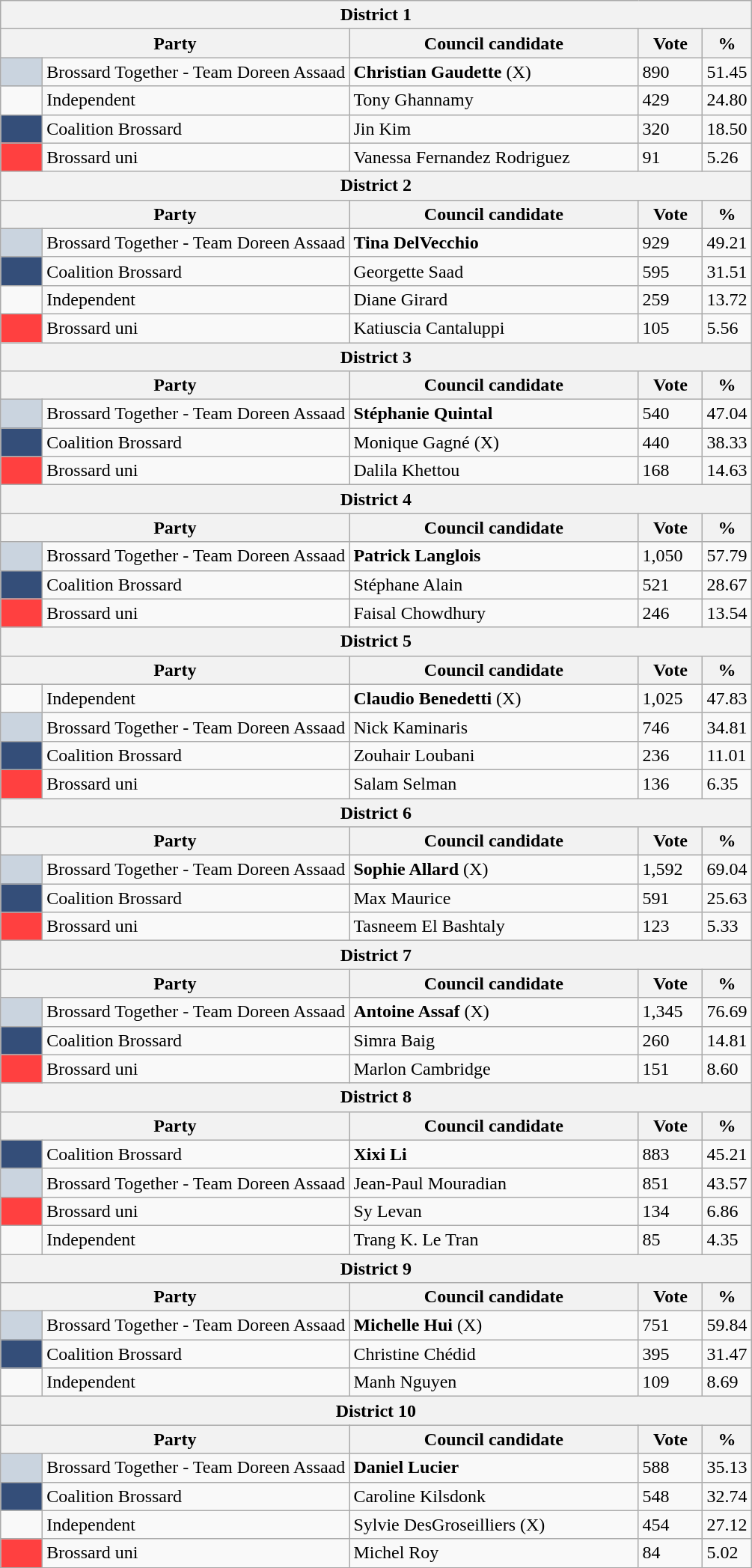<table class="wikitable">
<tr>
<th colspan="5">District 1</th>
</tr>
<tr>
<th bgcolor="#DDDDFF" width="230px" colspan="2">Party</th>
<th bgcolor="#DDDDFF" width="250px">Council candidate</th>
<th bgcolor="#DDDDFF" width="50px">Vote</th>
<th bgcolor="#DDDDFF" width="30px">%</th>
</tr>
<tr>
<td bgcolor=#CAD4DF width="30px"> </td>
<td>Brossard Together - Team Doreen Assaad</td>
<td><strong>Christian Gaudette</strong> (X)</td>
<td>890</td>
<td>51.45</td>
</tr>
<tr>
<td> </td>
<td>Independent</td>
<td>Tony Ghannamy</td>
<td>429</td>
<td>24.80</td>
</tr>
<tr>
<td bgcolor=#344e79 width="30px"> </td>
<td>Coalition Brossard</td>
<td>Jin Kim</td>
<td>320</td>
<td>18.50</td>
</tr>
<tr>
<td bgcolor=#ff4040 width="30px"> </td>
<td>Brossard uni</td>
<td>Vanessa Fernandez Rodriguez</td>
<td>91</td>
<td>5.26</td>
</tr>
<tr>
<th colspan="5">District 2</th>
</tr>
<tr>
<th bgcolor="#DDDDFF" width="230px" colspan="2">Party</th>
<th bgcolor="#DDDDFF" width="250px">Council candidate</th>
<th bgcolor="#DDDDFF" width="50px">Vote</th>
<th bgcolor="#DDDDFF" width="30px">%</th>
</tr>
<tr>
<td bgcolor=#CAD4DF width="30px"> </td>
<td>Brossard Together - Team Doreen Assaad</td>
<td><strong>Tina DelVecchio</strong></td>
<td>929</td>
<td>49.21</td>
</tr>
<tr>
<td bgcolor=#344e79 width="30px"> </td>
<td>Coalition Brossard</td>
<td>Georgette Saad</td>
<td>595</td>
<td>31.51</td>
</tr>
<tr>
<td> </td>
<td>Independent</td>
<td>Diane Girard</td>
<td>259</td>
<td>13.72</td>
</tr>
<tr>
<td bgcolor=#ff4040 width="30px"> </td>
<td>Brossard uni</td>
<td>Katiuscia Cantaluppi</td>
<td>105</td>
<td>5.56</td>
</tr>
<tr>
<th colspan="5">District 3</th>
</tr>
<tr>
<th bgcolor="#DDDDFF" width="230px" colspan="2">Party</th>
<th bgcolor="#DDDDFF" width="250px">Council candidate</th>
<th bgcolor="#DDDDFF" width="50px">Vote</th>
<th bgcolor="#DDDDFF" width="30px">%</th>
</tr>
<tr>
<td bgcolor=#CAD4DF width="30px"> </td>
<td>Brossard Together - Team Doreen Assaad</td>
<td><strong>Stéphanie Quintal</strong></td>
<td>540</td>
<td>47.04</td>
</tr>
<tr>
<td bgcolor=#344e79 width="30px"> </td>
<td>Coalition Brossard</td>
<td>Monique Gagné (X)</td>
<td>440</td>
<td>38.33</td>
</tr>
<tr>
<td bgcolor=#ff4040 width="30px"> </td>
<td>Brossard uni</td>
<td>Dalila Khettou</td>
<td>168</td>
<td>14.63</td>
</tr>
<tr>
<th colspan="5">District 4</th>
</tr>
<tr>
<th bgcolor="#DDDDFF" width="230px" colspan="2">Party</th>
<th bgcolor="#DDDDFF" width="250px">Council candidate</th>
<th bgcolor="#DDDDFF" width="50px">Vote</th>
<th bgcolor="#DDDDFF" width="30px">%</th>
</tr>
<tr>
<td bgcolor=#CAD4DF width="30px"> </td>
<td>Brossard Together - Team Doreen Assaad</td>
<td><strong>Patrick Langlois</strong></td>
<td>1,050</td>
<td>57.79</td>
</tr>
<tr>
<td bgcolor=#344e79 width="30px"> </td>
<td>Coalition Brossard</td>
<td>Stéphane Alain</td>
<td>521</td>
<td>28.67</td>
</tr>
<tr>
<td bgcolor=#ff4040 width="30px"> </td>
<td>Brossard uni</td>
<td>Faisal Chowdhury</td>
<td>246</td>
<td>13.54</td>
</tr>
<tr>
<th colspan="5">District 5</th>
</tr>
<tr>
<th bgcolor="#DDDDFF" width="230px" colspan="2">Party</th>
<th bgcolor="#DDDDFF" width="250px">Council candidate</th>
<th bgcolor="#DDDDFF" width="50px">Vote</th>
<th bgcolor="#DDDDFF" width="30px">%</th>
</tr>
<tr>
<td> </td>
<td>Independent</td>
<td><strong>Claudio Benedetti</strong> (X)</td>
<td>1,025</td>
<td>47.83</td>
</tr>
<tr>
<td bgcolor=#CAD4DF width="30px"> </td>
<td>Brossard Together - Team Doreen Assaad</td>
<td>Nick Kaminaris</td>
<td>746</td>
<td>34.81</td>
</tr>
<tr>
<td bgcolor=#344e79 width="30px"> </td>
<td>Coalition Brossard</td>
<td>Zouhair Loubani</td>
<td>236</td>
<td>11.01</td>
</tr>
<tr>
<td bgcolor=#ff4040 width="30px"> </td>
<td>Brossard uni</td>
<td>Salam Selman</td>
<td>136</td>
<td>6.35</td>
</tr>
<tr>
<th colspan="5">District 6</th>
</tr>
<tr>
<th bgcolor="#DDDDFF" width="230px" colspan="2">Party</th>
<th bgcolor="#DDDDFF" width="250px">Council candidate</th>
<th bgcolor="#DDDDFF" width="50px">Vote</th>
<th bgcolor="#DDDDFF" width="30px">%</th>
</tr>
<tr>
<td bgcolor=#CAD4DF width="30px"> </td>
<td>Brossard Together - Team Doreen Assaad</td>
<td><strong>Sophie Allard</strong> (X)</td>
<td>1,592</td>
<td>69.04</td>
</tr>
<tr>
<td bgcolor=#344e79 width="30px"> </td>
<td>Coalition Brossard</td>
<td>Max Maurice</td>
<td>591</td>
<td>25.63</td>
</tr>
<tr>
<td bgcolor=#ff4040 width="30px"> </td>
<td>Brossard uni</td>
<td>Tasneem El Bashtaly</td>
<td>123</td>
<td>5.33</td>
</tr>
<tr>
<th colspan="5">District 7</th>
</tr>
<tr>
<th bgcolor="#DDDDFF" width="230px" colspan="2">Party</th>
<th bgcolor="#DDDDFF" width="250px">Council candidate</th>
<th bgcolor="#DDDDFF" width="50px">Vote</th>
<th bgcolor="#DDDDFF" width="30px">%</th>
</tr>
<tr>
<td bgcolor=#CAD4DF width="30px"> </td>
<td>Brossard Together - Team Doreen Assaad</td>
<td><strong>Antoine Assaf</strong> (X)</td>
<td>1,345</td>
<td>76.69</td>
</tr>
<tr>
<td bgcolor=#344e79 width="30px"> </td>
<td>Coalition Brossard</td>
<td>Simra Baig</td>
<td>260</td>
<td>14.81</td>
</tr>
<tr>
<td bgcolor=#ff4040 width="30px"> </td>
<td>Brossard uni</td>
<td>Marlon Cambridge</td>
<td>151</td>
<td>8.60</td>
</tr>
<tr>
<th colspan="5">District 8</th>
</tr>
<tr>
<th bgcolor="#DDDDFF" width="230px" colspan="2">Party</th>
<th bgcolor="#DDDDFF" width="250px">Council candidate</th>
<th bgcolor="#DDDDFF" width="50px">Vote</th>
<th bgcolor="#DDDDFF" width="30px">%</th>
</tr>
<tr>
<td bgcolor=#344e79 width="30px"> </td>
<td>Coalition Brossard</td>
<td><strong>Xixi Li</strong></td>
<td>883</td>
<td>45.21</td>
</tr>
<tr>
<td bgcolor=#CAD4DF width="30px"> </td>
<td>Brossard Together - Team Doreen Assaad</td>
<td>Jean-Paul Mouradian</td>
<td>851</td>
<td>43.57</td>
</tr>
<tr>
<td bgcolor=#ff4040 width="30px"> </td>
<td>Brossard uni</td>
<td>Sy Levan</td>
<td>134</td>
<td>6.86</td>
</tr>
<tr>
<td> </td>
<td>Independent</td>
<td>Trang K. Le Tran</td>
<td>85</td>
<td>4.35</td>
</tr>
<tr>
<th colspan="5">District 9</th>
</tr>
<tr>
<th bgcolor="#DDDDFF" width="230px" colspan="2">Party</th>
<th bgcolor="#DDDDFF" width="250px">Council candidate</th>
<th bgcolor="#DDDDFF" width="50px">Vote</th>
<th bgcolor="#DDDDFF" width="30px">%</th>
</tr>
<tr>
<td bgcolor=#CAD4DF width="30px"> </td>
<td>Brossard Together - Team Doreen Assaad</td>
<td><strong>Michelle Hui</strong> (X)</td>
<td>751</td>
<td>59.84</td>
</tr>
<tr>
<td bgcolor=#344e79 width="30px"> </td>
<td>Coalition Brossard</td>
<td>Christine Chédid</td>
<td>395</td>
<td>31.47</td>
</tr>
<tr>
<td> </td>
<td>Independent</td>
<td>Manh Nguyen</td>
<td>109</td>
<td>8.69</td>
</tr>
<tr>
<th colspan="5">District 10</th>
</tr>
<tr>
<th bgcolor="#DDDDFF" width="230px" colspan="2">Party</th>
<th bgcolor="#DDDDFF" width="250px">Council candidate</th>
<th bgcolor="#DDDDFF" width="50px">Vote</th>
<th bgcolor="#DDDDFF" width="30px">%</th>
</tr>
<tr>
<td bgcolor=#CAD4DF width="30px"> </td>
<td>Brossard Together - Team Doreen Assaad</td>
<td><strong>Daniel Lucier</strong></td>
<td>588</td>
<td>35.13</td>
</tr>
<tr>
<td bgcolor=#344e79 width="30px"> </td>
<td>Coalition Brossard</td>
<td>Caroline Kilsdonk</td>
<td>548</td>
<td>32.74</td>
</tr>
<tr>
<td> </td>
<td>Independent</td>
<td>Sylvie DesGroseilliers (X)</td>
<td>454</td>
<td>27.12</td>
</tr>
<tr>
<td bgcolor=#ff4040 width="30px"> </td>
<td>Brossard uni</td>
<td>Michel Roy</td>
<td>84</td>
<td>5.02</td>
</tr>
</table>
